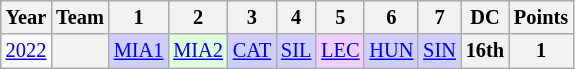<table class="wikitable" style="text-align:center; font-size:85%;">
<tr>
<th>Year</th>
<th>Team</th>
<th>1</th>
<th>2</th>
<th>3</th>
<th>4</th>
<th>5</th>
<th>6</th>
<th>7</th>
<th>DC</th>
<th>Points</th>
</tr>
<tr>
<td><a href='#'>2022</a></td>
<th></th>
<td style="background:#cfcfff;"><a href='#'>MIA1</a><br></td>
<td style="background:#dfffdf;"><a href='#'>MIA2</a><br></td>
<td style="background:#cfcfff;"><a href='#'>CAT</a><br></td>
<td style="background:#cfcfff;"><a href='#'>SIL</a><br></td>
<td style="background:#efcfff;"><a href='#'>LEC</a><br></td>
<td style="background:#cfcfff;"><a href='#'>HUN</a><br></td>
<td style="background:#cfcfff;"><a href='#'>SIN</a><br></td>
<th>16th</th>
<th>1</th>
</tr>
</table>
